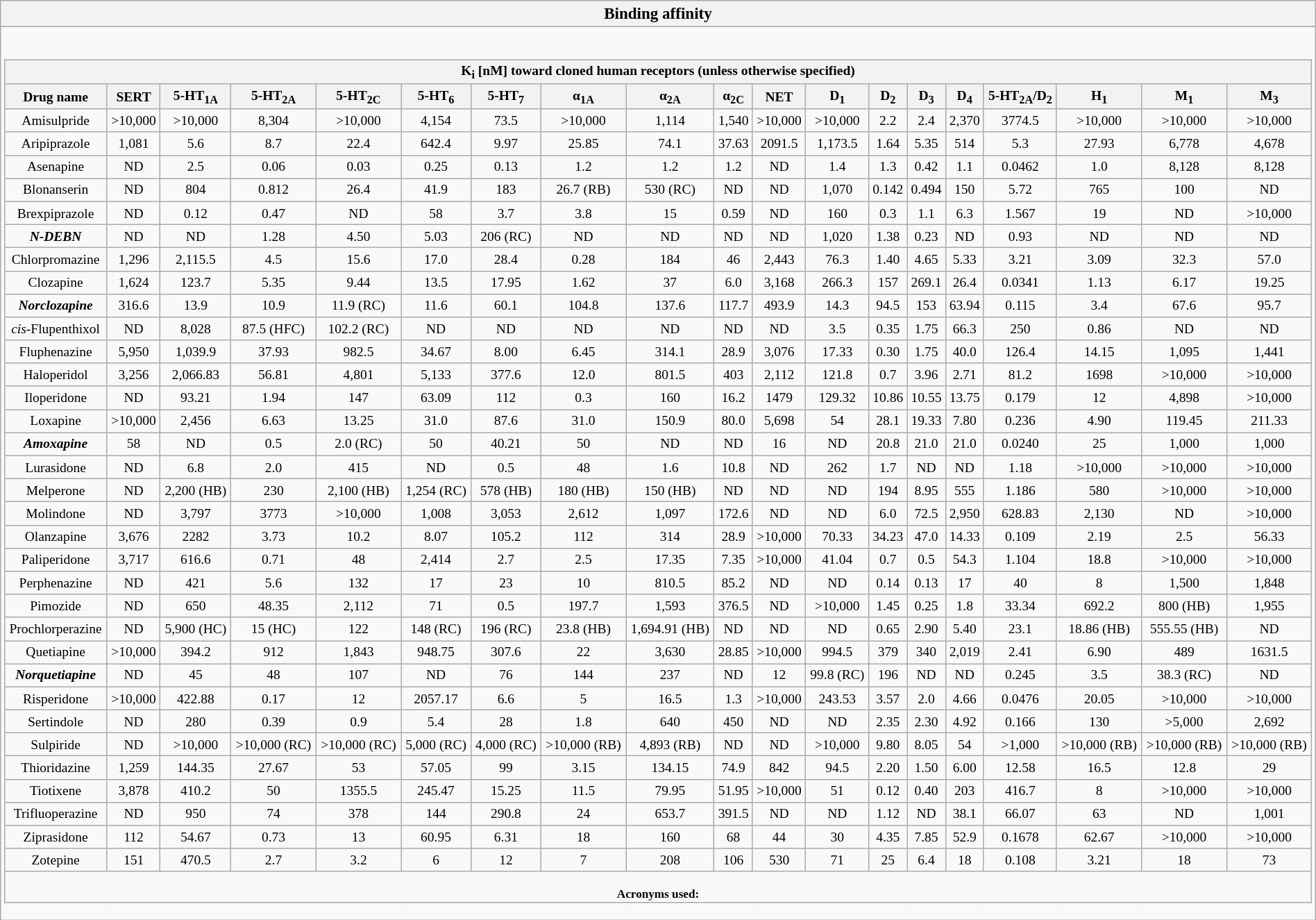<table class="wikitable collapsible collapsed" style="font-size:80%; text-align:center; width:100%;">
<tr>
<th colspan="19" style="font-size:120%;">Binding affinity</th>
</tr>
<tr>
<td><br><table class="wikitable sortable" style="font-size:small; width:100%;" colspan="19">
<tr>
<th colspan="19">K<sub>i</sub> [nM] toward cloned human receptors (unless otherwise specified)</th>
</tr>
<tr>
<th>Drug name</th>
<th>SERT</th>
<th>5-HT<sub>1A</sub></th>
<th>5-HT<sub>2A</sub></th>
<th>5-HT<sub>2C</sub></th>
<th>5-HT<sub>6</sub></th>
<th>5-HT<sub>7</sub></th>
<th>α<sub>1A</sub></th>
<th>α<sub>2A</sub></th>
<th>α<sub>2C</sub></th>
<th>NET</th>
<th>D<sub>1</sub></th>
<th>D<sub>2</sub></th>
<th>D<sub>3</sub></th>
<th>D<sub>4</sub></th>
<th>5-HT<sub>2A</sub>/D<sub>2</sub></th>
<th>H<sub>1</sub></th>
<th>M<sub>1</sub></th>
<th>M<sub>3</sub></th>
</tr>
<tr>
<td>Amisulpride</td>
<td>>10,000</td>
<td>>10,000</td>
<td>8,304</td>
<td>>10,000</td>
<td>4,154</td>
<td>73.5</td>
<td>>10,000</td>
<td>1,114</td>
<td>1,540</td>
<td>>10,000</td>
<td>>10,000</td>
<td>2.2</td>
<td>2.4</td>
<td>2,370</td>
<td>3774.5</td>
<td>>10,000</td>
<td>>10,000</td>
<td>>10,000</td>
</tr>
<tr>
<td>Aripiprazole</td>
<td>1,081</td>
<td>5.6</td>
<td>8.7</td>
<td>22.4</td>
<td>642.4</td>
<td>9.97</td>
<td>25.85</td>
<td>74.1</td>
<td>37.63</td>
<td>2091.5</td>
<td>1,173.5</td>
<td>1.64</td>
<td>5.35</td>
<td>514</td>
<td>5.3</td>
<td>27.93</td>
<td>6,778</td>
<td>4,678</td>
</tr>
<tr>
<td>Asenapine</td>
<td>ND</td>
<td>2.5</td>
<td>0.06</td>
<td>0.03</td>
<td>0.25</td>
<td>0.13</td>
<td>1.2</td>
<td>1.2</td>
<td>1.2</td>
<td>ND</td>
<td>1.4</td>
<td>1.3</td>
<td>0.42</td>
<td>1.1</td>
<td>0.0462</td>
<td>1.0</td>
<td>8,128</td>
<td>8,128</td>
</tr>
<tr>
<td>Blonanserin</td>
<td>ND</td>
<td>804</td>
<td>0.812</td>
<td>26.4</td>
<td>41.9</td>
<td>183</td>
<td>26.7 (RB)</td>
<td>530 (RC)</td>
<td>ND</td>
<td>ND</td>
<td>1,070</td>
<td>0.142</td>
<td>0.494</td>
<td>150</td>
<td>5.72</td>
<td>765</td>
<td>100</td>
<td>ND</td>
</tr>
<tr>
<td>Brexpiprazole</td>
<td>ND</td>
<td>0.12</td>
<td>0.47</td>
<td>ND</td>
<td>58</td>
<td>3.7</td>
<td>3.8</td>
<td>15</td>
<td>0.59</td>
<td>ND</td>
<td>160</td>
<td>0.3</td>
<td>1.1</td>
<td>6.3</td>
<td>1.567</td>
<td>19</td>
<td>ND</td>
<td>>10,000</td>
</tr>
<tr>
<td><strong><em>N-DEBN</em></strong></td>
<td>ND</td>
<td>ND</td>
<td>1.28</td>
<td>4.50</td>
<td>5.03</td>
<td>206 (RC)</td>
<td>ND</td>
<td>ND</td>
<td>ND</td>
<td>ND</td>
<td>1,020</td>
<td>1.38</td>
<td>0.23</td>
<td>ND</td>
<td>0.93</td>
<td>ND</td>
<td>ND</td>
<td>ND</td>
</tr>
<tr>
<td>Chlorpromazine</td>
<td>1,296</td>
<td>2,115.5</td>
<td>4.5</td>
<td>15.6</td>
<td>17.0</td>
<td>28.4</td>
<td>0.28</td>
<td>184</td>
<td>46</td>
<td>2,443</td>
<td>76.3</td>
<td>1.40</td>
<td>4.65</td>
<td>5.33</td>
<td>3.21</td>
<td>3.09</td>
<td>32.3</td>
<td>57.0</td>
</tr>
<tr>
<td>Clozapine</td>
<td>1,624</td>
<td>123.7</td>
<td>5.35</td>
<td>9.44</td>
<td>13.5</td>
<td>17.95</td>
<td>1.62</td>
<td>37</td>
<td>6.0</td>
<td>3,168</td>
<td>266.3</td>
<td>157</td>
<td>269.1</td>
<td>26.4</td>
<td>0.0341</td>
<td>1.13</td>
<td>6.17</td>
<td>19.25</td>
</tr>
<tr>
<td><strong><em>Norclozapine</em></strong></td>
<td>316.6</td>
<td>13.9</td>
<td>10.9</td>
<td>11.9 (RC)</td>
<td>11.6</td>
<td>60.1</td>
<td>104.8</td>
<td>137.6</td>
<td>117.7</td>
<td>493.9</td>
<td>14.3</td>
<td>94.5</td>
<td>153</td>
<td>63.94</td>
<td>0.115</td>
<td>3.4</td>
<td>67.6</td>
<td>95.7</td>
</tr>
<tr>
<td><em>cis</em>-Flupenthixol</td>
<td>ND</td>
<td>8,028</td>
<td>87.5 (HFC)</td>
<td>102.2 (RC)</td>
<td>ND</td>
<td>ND</td>
<td>ND</td>
<td>ND</td>
<td>ND</td>
<td>ND</td>
<td>3.5</td>
<td>0.35</td>
<td>1.75</td>
<td>66.3</td>
<td>250</td>
<td>0.86</td>
<td>ND</td>
<td>ND</td>
</tr>
<tr>
<td>Fluphenazine</td>
<td>5,950</td>
<td>1,039.9</td>
<td>37.93</td>
<td>982.5</td>
<td>34.67</td>
<td>8.00</td>
<td>6.45</td>
<td>314.1</td>
<td>28.9</td>
<td>3,076</td>
<td>17.33</td>
<td>0.30</td>
<td>1.75</td>
<td>40.0</td>
<td>126.4</td>
<td>14.15</td>
<td>1,095</td>
<td>1,441</td>
</tr>
<tr>
<td>Haloperidol</td>
<td>3,256</td>
<td>2,066.83</td>
<td>56.81</td>
<td>4,801</td>
<td>5,133</td>
<td>377.6</td>
<td>12.0</td>
<td>801.5</td>
<td>403</td>
<td>2,112</td>
<td>121.8</td>
<td>0.7</td>
<td>3.96</td>
<td>2.71</td>
<td>81.2</td>
<td>1698</td>
<td>>10,000</td>
<td>>10,000</td>
</tr>
<tr>
<td>Iloperidone</td>
<td>ND</td>
<td>93.21</td>
<td>1.94</td>
<td>147</td>
<td>63.09</td>
<td>112</td>
<td>0.3</td>
<td>160</td>
<td>16.2</td>
<td>1479</td>
<td>129.32</td>
<td>10.86</td>
<td>10.55</td>
<td>13.75</td>
<td>0.179</td>
<td>12</td>
<td>4,898</td>
<td>>10,000</td>
</tr>
<tr>
<td>Loxapine</td>
<td>>10,000</td>
<td>2,456</td>
<td>6.63</td>
<td>13.25</td>
<td>31.0</td>
<td>87.6</td>
<td>31.0</td>
<td>150.9</td>
<td>80.0</td>
<td>5,698</td>
<td>54</td>
<td>28.1</td>
<td>19.33</td>
<td>7.80</td>
<td>0.236</td>
<td>4.90</td>
<td>119.45</td>
<td>211.33</td>
</tr>
<tr>
<td><strong><em>Amoxapine</em></strong></td>
<td>58</td>
<td>ND</td>
<td>0.5</td>
<td>2.0 (RC)</td>
<td>50</td>
<td>40.21</td>
<td>50</td>
<td>ND</td>
<td>ND</td>
<td>16</td>
<td>ND</td>
<td>20.8</td>
<td>21.0</td>
<td>21.0</td>
<td>0.0240</td>
<td>25</td>
<td>1,000</td>
<td>1,000</td>
</tr>
<tr>
<td>Lurasidone</td>
<td>ND</td>
<td>6.8</td>
<td>2.0</td>
<td>415</td>
<td>ND</td>
<td>0.5</td>
<td>48</td>
<td>1.6</td>
<td>10.8</td>
<td>ND</td>
<td>262</td>
<td>1.7</td>
<td>ND</td>
<td>ND</td>
<td>1.18</td>
<td>>10,000</td>
<td>>10,000</td>
<td>>10,000</td>
</tr>
<tr>
<td>Melperone</td>
<td>ND</td>
<td>2,200 (HB)</td>
<td>230</td>
<td>2,100 (HB)</td>
<td>1,254 (RC)</td>
<td>578 (HB)</td>
<td>180 (HB)</td>
<td>150 (HB)</td>
<td>ND</td>
<td>ND</td>
<td>ND</td>
<td>194</td>
<td>8.95</td>
<td>555</td>
<td>1.186</td>
<td>580</td>
<td>>10,000</td>
<td>>10,000</td>
</tr>
<tr>
<td>Molindone</td>
<td>ND</td>
<td>3,797</td>
<td>3773</td>
<td>>10,000</td>
<td>1,008</td>
<td>3,053</td>
<td>2,612</td>
<td>1,097</td>
<td>172.6</td>
<td>ND</td>
<td>ND</td>
<td>6.0</td>
<td>72.5</td>
<td>2,950</td>
<td>628.83</td>
<td>2,130</td>
<td>ND</td>
<td>>10,000</td>
</tr>
<tr>
<td>Olanzapine</td>
<td>3,676</td>
<td>2282</td>
<td>3.73</td>
<td>10.2</td>
<td>8.07</td>
<td>105.2</td>
<td>112</td>
<td>314</td>
<td>28.9</td>
<td>>10,000</td>
<td>70.33</td>
<td>34.23</td>
<td>47.0</td>
<td>14.33</td>
<td>0.109</td>
<td>2.19</td>
<td>2.5</td>
<td>56.33</td>
</tr>
<tr>
<td>Paliperidone</td>
<td>3,717</td>
<td>616.6</td>
<td>0.71</td>
<td>48</td>
<td>2,414</td>
<td>2.7</td>
<td>2.5</td>
<td>17.35</td>
<td>7.35</td>
<td>>10,000</td>
<td>41.04</td>
<td>0.7</td>
<td>0.5</td>
<td>54.3</td>
<td>1.104</td>
<td>18.8</td>
<td>>10,000</td>
<td>>10,000</td>
</tr>
<tr>
<td>Perphenazine</td>
<td>ND</td>
<td>421</td>
<td>5.6</td>
<td>132</td>
<td>17</td>
<td>23</td>
<td>10</td>
<td>810.5</td>
<td>85.2</td>
<td>ND</td>
<td>ND</td>
<td>0.14</td>
<td>0.13</td>
<td>17</td>
<td>40</td>
<td>8</td>
<td>1,500</td>
<td>1,848</td>
</tr>
<tr>
<td>Pimozide</td>
<td>ND</td>
<td>650</td>
<td>48.35</td>
<td>2,112</td>
<td>71</td>
<td>0.5</td>
<td>197.7</td>
<td>1,593</td>
<td>376.5</td>
<td>ND</td>
<td>>10,000</td>
<td>1.45</td>
<td>0.25</td>
<td>1.8</td>
<td>33.34</td>
<td>692.2</td>
<td>800 (HB)</td>
<td>1,955</td>
</tr>
<tr>
<td>Prochlorperazine</td>
<td>ND</td>
<td>5,900 (HC)</td>
<td>15 (HC)</td>
<td>122</td>
<td>148 (RC)</td>
<td>196 (RC)</td>
<td>23.8 (HB)</td>
<td>1,694.91 (HB)</td>
<td>ND</td>
<td>ND</td>
<td>ND</td>
<td>0.65</td>
<td>2.90</td>
<td>5.40</td>
<td>23.1</td>
<td>18.86 (HB)</td>
<td>555.55 (HB)</td>
<td>ND</td>
</tr>
<tr>
<td>Quetiapine</td>
<td>>10,000</td>
<td>394.2</td>
<td>912</td>
<td>1,843</td>
<td>948.75</td>
<td>307.6</td>
<td>22</td>
<td>3,630</td>
<td>28.85</td>
<td>>10,000</td>
<td>994.5</td>
<td>379</td>
<td>340</td>
<td>2,019</td>
<td>2.41</td>
<td>6.90</td>
<td>489</td>
<td>1631.5</td>
</tr>
<tr>
<td><strong><em>Norquetiapine</em></strong></td>
<td>ND</td>
<td>45</td>
<td>48</td>
<td>107</td>
<td>ND</td>
<td>76</td>
<td>144</td>
<td>237</td>
<td>ND</td>
<td>12</td>
<td>99.8 (RC)</td>
<td>196</td>
<td>ND</td>
<td>ND</td>
<td>0.245</td>
<td>3.5</td>
<td>38.3 (RC)</td>
<td>ND</td>
</tr>
<tr>
<td>Risperidone</td>
<td>>10,000</td>
<td>422.88</td>
<td>0.17</td>
<td>12</td>
<td>2057.17</td>
<td>6.6</td>
<td>5</td>
<td>16.5</td>
<td>1.3</td>
<td>>10,000</td>
<td>243.53</td>
<td>3.57</td>
<td>2.0</td>
<td>4.66</td>
<td>0.0476</td>
<td>20.05</td>
<td>>10,000</td>
<td>>10,000</td>
</tr>
<tr>
<td>Sertindole</td>
<td>ND</td>
<td>280</td>
<td>0.39</td>
<td>0.9</td>
<td>5.4</td>
<td>28</td>
<td>1.8</td>
<td>640</td>
<td>450</td>
<td>ND</td>
<td>ND</td>
<td>2.35</td>
<td>2.30</td>
<td>4.92</td>
<td>0.166</td>
<td>130</td>
<td>>5,000</td>
<td>2,692</td>
</tr>
<tr>
<td>Sulpiride</td>
<td>ND</td>
<td>>10,000</td>
<td>>10,000 (RC)</td>
<td>>10,000 (RC)</td>
<td>5,000 (RC)</td>
<td>4,000 (RC)</td>
<td>>10,000 (RB)</td>
<td>4,893 (RB)</td>
<td>ND</td>
<td>ND</td>
<td>>10,000</td>
<td>9.80</td>
<td>8.05</td>
<td>54</td>
<td>>1,000</td>
<td>>10,000 (RB)</td>
<td>>10,000 (RB)</td>
<td>>10,000 (RB)</td>
</tr>
<tr>
<td>Thioridazine</td>
<td>1,259</td>
<td>144.35</td>
<td>27.67</td>
<td>53</td>
<td>57.05</td>
<td>99</td>
<td>3.15</td>
<td>134.15</td>
<td>74.9</td>
<td>842</td>
<td>94.5</td>
<td>2.20</td>
<td>1.50</td>
<td>6.00</td>
<td>12.58</td>
<td>16.5</td>
<td>12.8</td>
<td>29</td>
</tr>
<tr>
<td>Tiotixene</td>
<td>3,878</td>
<td>410.2</td>
<td>50</td>
<td>1355.5</td>
<td>245.47</td>
<td>15.25</td>
<td>11.5</td>
<td>79.95</td>
<td>51.95</td>
<td>>10,000</td>
<td>51</td>
<td>0.12</td>
<td>0.40</td>
<td>203</td>
<td>416.7</td>
<td>8</td>
<td>>10,000</td>
<td>>10,000</td>
</tr>
<tr>
<td>Trifluoperazine</td>
<td>ND</td>
<td>950</td>
<td>74</td>
<td>378</td>
<td>144</td>
<td>290.8</td>
<td>24</td>
<td>653.7</td>
<td>391.5</td>
<td>ND</td>
<td>ND</td>
<td>1.12</td>
<td>ND</td>
<td>38.1</td>
<td>66.07</td>
<td>63</td>
<td>ND</td>
<td>1,001</td>
</tr>
<tr>
<td>Ziprasidone</td>
<td>112</td>
<td>54.67</td>
<td>0.73</td>
<td>13</td>
<td>60.95</td>
<td>6.31</td>
<td>18</td>
<td>160</td>
<td>68</td>
<td>44</td>
<td>30</td>
<td>4.35</td>
<td>7.85</td>
<td>52.9</td>
<td>0.1678</td>
<td>62.67</td>
<td>>10,000</td>
<td>>10,000</td>
</tr>
<tr>
<td>Zotepine</td>
<td>151</td>
<td>470.5</td>
<td>2.7</td>
<td>3.2</td>
<td>6</td>
<td>12</td>
<td>7</td>
<td>208</td>
<td>106</td>
<td>530</td>
<td>71</td>
<td>25</td>
<td>6.4</td>
<td>18</td>
<td>0.108</td>
<td>3.21</td>
<td>18</td>
<td>73</td>
</tr>
<tr>
<td colspan=19 style="font-size:88%;"><br><strong>Acronyms used:</strong>

</td>
</tr>
</table>
</td>
</tr>
</table>
